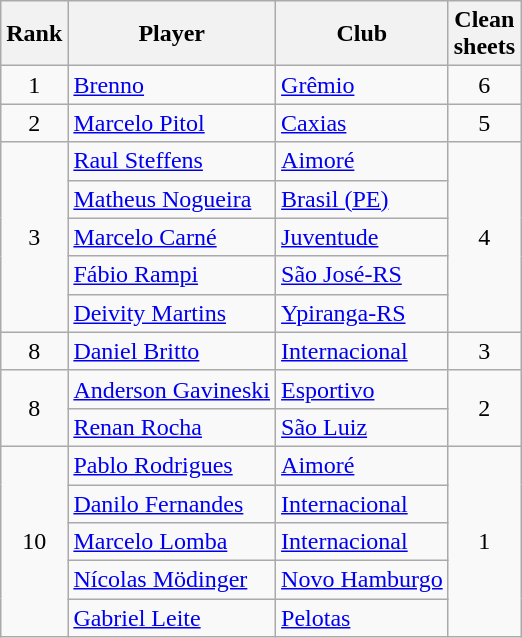<table class="wikitable" style="text-align:center">
<tr>
<th>Rank</th>
<th>Player</th>
<th>Club</th>
<th>Clean<br>sheets</th>
</tr>
<tr>
<td>1</td>
<td align=left> <a href='#'>Brenno</a></td>
<td align=left><a href='#'>Grêmio</a></td>
<td>6</td>
</tr>
<tr>
<td>2</td>
<td align=left> <a href='#'>Marcelo Pitol</a></td>
<td align=left><a href='#'>Caxias</a></td>
<td>5</td>
</tr>
<tr>
<td rowspan=5>3</td>
<td align=left> <a href='#'>Raul Steffens</a></td>
<td align=left><a href='#'>Aimoré</a></td>
<td rowspan=5>4</td>
</tr>
<tr>
<td align=left> <a href='#'>Matheus Nogueira</a></td>
<td align=left><a href='#'>Brasil (PE)</a></td>
</tr>
<tr>
<td align=left> <a href='#'>Marcelo Carné</a></td>
<td align=left><a href='#'>Juventude</a></td>
</tr>
<tr>
<td align=left> <a href='#'>Fábio Rampi</a></td>
<td align=left><a href='#'>São José-RS</a></td>
</tr>
<tr>
<td align=left> <a href='#'>Deivity Martins</a></td>
<td align=left><a href='#'>Ypiranga-RS</a></td>
</tr>
<tr>
<td>8</td>
<td align=left> <a href='#'>Daniel Britto</a></td>
<td align=left><a href='#'>Internacional</a></td>
<td>3</td>
</tr>
<tr>
<td rowspan=2>8</td>
<td align=left> <a href='#'>Anderson Gavineski</a></td>
<td align=left><a href='#'>Esportivo</a></td>
<td rowspan=2>2</td>
</tr>
<tr>
<td align=left> <a href='#'>Renan Rocha</a></td>
<td align=left><a href='#'>São Luiz</a></td>
</tr>
<tr>
<td rowspan=5>10</td>
<td align=left> <a href='#'>Pablo Rodrigues</a></td>
<td align=left><a href='#'>Aimoré</a></td>
<td rowspan=5>1</td>
</tr>
<tr>
<td align=left> <a href='#'>Danilo Fernandes</a></td>
<td align=left><a href='#'>Internacional</a></td>
</tr>
<tr>
<td align=left> <a href='#'>Marcelo Lomba</a></td>
<td align=left><a href='#'>Internacional</a></td>
</tr>
<tr>
<td align=left> <a href='#'>Nícolas Mödinger</a></td>
<td align=left><a href='#'>Novo Hamburgo</a></td>
</tr>
<tr>
<td align=left> <a href='#'>Gabriel Leite</a></td>
<td align=left><a href='#'>Pelotas</a></td>
</tr>
</table>
